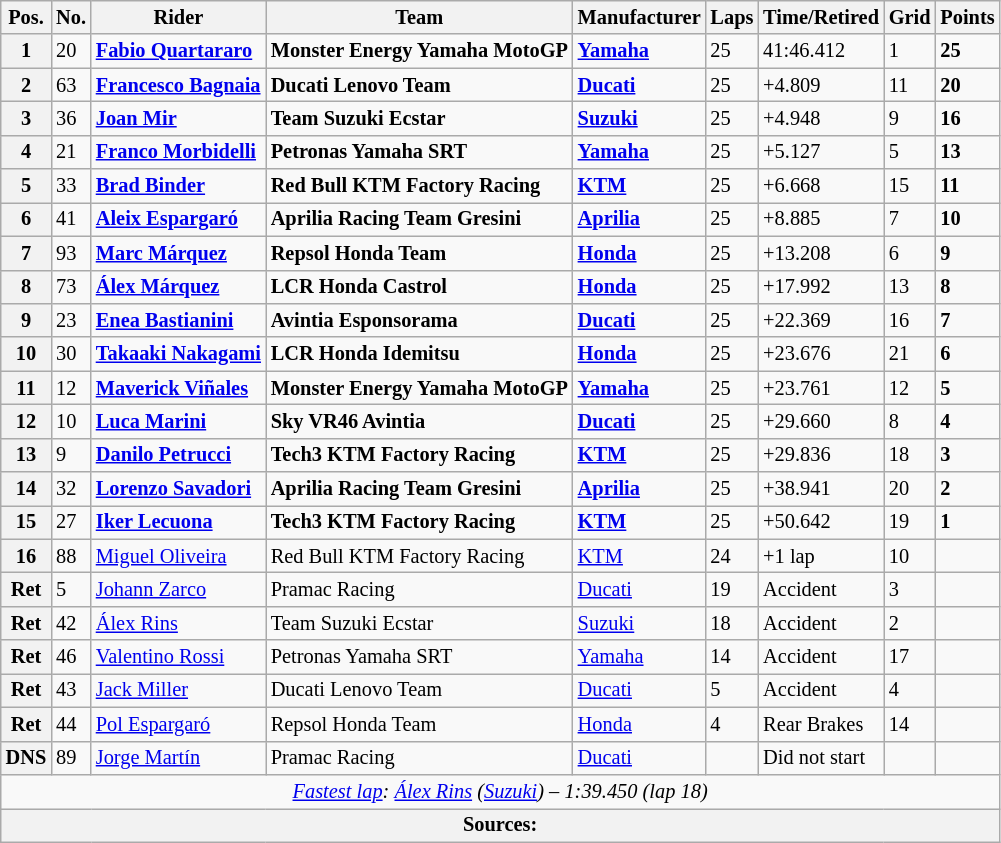<table class="wikitable" style="font-size: 85%;">
<tr>
<th>Pos.</th>
<th>No.</th>
<th>Rider</th>
<th>Team</th>
<th>Manufacturer</th>
<th>Laps</th>
<th>Time/Retired</th>
<th>Grid</th>
<th>Points</th>
</tr>
<tr>
<th>1</th>
<td>20</td>
<td> <strong><a href='#'>Fabio Quartararo</a></strong></td>
<td><strong>Monster Energy Yamaha MotoGP</strong></td>
<td><strong><a href='#'>Yamaha</a></strong></td>
<td>25</td>
<td>41:46.412</td>
<td>1</td>
<td><strong>25</strong></td>
</tr>
<tr>
<th>2</th>
<td>63</td>
<td> <strong><a href='#'>Francesco Bagnaia</a></strong></td>
<td><strong>Ducati Lenovo Team</strong></td>
<td><strong><a href='#'>Ducati</a></strong></td>
<td>25</td>
<td>+4.809</td>
<td>11</td>
<td><strong>20</strong></td>
</tr>
<tr>
<th>3</th>
<td>36</td>
<td> <strong><a href='#'>Joan Mir</a></strong></td>
<td><strong>Team Suzuki Ecstar</strong></td>
<td><strong><a href='#'>Suzuki</a></strong></td>
<td>25</td>
<td>+4.948</td>
<td>9</td>
<td><strong>16</strong></td>
</tr>
<tr>
<th>4</th>
<td>21</td>
<td> <strong><a href='#'>Franco Morbidelli</a></strong></td>
<td><strong>Petronas Yamaha SRT</strong></td>
<td><strong><a href='#'>Yamaha</a></strong></td>
<td>25</td>
<td>+5.127</td>
<td>5</td>
<td><strong>13</strong></td>
</tr>
<tr>
<th>5</th>
<td>33</td>
<td> <strong><a href='#'>Brad Binder</a></strong></td>
<td><strong>Red Bull KTM Factory Racing</strong></td>
<td><strong><a href='#'>KTM</a></strong></td>
<td>25</td>
<td>+6.668</td>
<td>15</td>
<td><strong>11</strong></td>
</tr>
<tr>
<th>6</th>
<td>41</td>
<td> <strong><a href='#'>Aleix Espargaró</a></strong></td>
<td><strong>Aprilia Racing Team Gresini</strong></td>
<td><strong><a href='#'>Aprilia</a></strong></td>
<td>25</td>
<td>+8.885</td>
<td>7</td>
<td><strong>10</strong></td>
</tr>
<tr>
<th>7</th>
<td>93</td>
<td> <strong><a href='#'>Marc Márquez</a></strong></td>
<td><strong>Repsol Honda Team</strong></td>
<td><strong><a href='#'>Honda</a></strong></td>
<td>25</td>
<td>+13.208</td>
<td>6</td>
<td><strong>9</strong></td>
</tr>
<tr>
<th>8</th>
<td>73</td>
<td> <strong><a href='#'>Álex Márquez</a></strong></td>
<td><strong>LCR Honda Castrol</strong></td>
<td><strong><a href='#'>Honda</a></strong></td>
<td>25</td>
<td>+17.992</td>
<td>13</td>
<td><strong>8</strong></td>
</tr>
<tr>
<th>9</th>
<td>23</td>
<td> <strong><a href='#'>Enea Bastianini</a></strong></td>
<td><strong>Avintia Esponsorama</strong></td>
<td><strong><a href='#'>Ducati</a></strong></td>
<td>25</td>
<td>+22.369</td>
<td>16</td>
<td><strong>7</strong></td>
</tr>
<tr>
<th>10</th>
<td>30</td>
<td> <strong><a href='#'>Takaaki Nakagami</a></strong></td>
<td><strong>LCR Honda Idemitsu</strong></td>
<td><strong><a href='#'>Honda</a></strong></td>
<td>25</td>
<td>+23.676</td>
<td>21</td>
<td><strong>6</strong></td>
</tr>
<tr>
<th>11</th>
<td>12</td>
<td> <strong><a href='#'>Maverick Viñales</a></strong></td>
<td><strong>Monster Energy Yamaha MotoGP</strong></td>
<td><strong><a href='#'>Yamaha</a></strong></td>
<td>25</td>
<td>+23.761</td>
<td>12</td>
<td><strong>5</strong></td>
</tr>
<tr>
<th>12</th>
<td>10</td>
<td> <strong><a href='#'>Luca Marini</a></strong></td>
<td><strong>Sky VR46 Avintia</strong></td>
<td><strong><a href='#'>Ducati</a></strong></td>
<td>25</td>
<td>+29.660</td>
<td>8</td>
<td><strong>4</strong></td>
</tr>
<tr>
<th>13</th>
<td>9</td>
<td> <strong><a href='#'>Danilo Petrucci</a></strong></td>
<td><strong>Tech3 KTM Factory Racing</strong></td>
<td><strong><a href='#'>KTM</a></strong></td>
<td>25</td>
<td>+29.836</td>
<td>18</td>
<td><strong>3</strong></td>
</tr>
<tr>
<th>14</th>
<td>32</td>
<td> <strong><a href='#'>Lorenzo Savadori</a></strong></td>
<td><strong>Aprilia Racing Team Gresini</strong></td>
<td><strong><a href='#'>Aprilia</a></strong></td>
<td>25</td>
<td>+38.941</td>
<td>20</td>
<td><strong>2</strong></td>
</tr>
<tr>
<th>15</th>
<td>27</td>
<td> <strong><a href='#'>Iker Lecuona</a></strong></td>
<td><strong>Tech3 KTM Factory Racing</strong></td>
<td><strong><a href='#'>KTM</a></strong></td>
<td>25</td>
<td>+50.642</td>
<td>19</td>
<td><strong>1</strong></td>
</tr>
<tr>
<th>16</th>
<td>88</td>
<td> <a href='#'>Miguel Oliveira</a></td>
<td>Red Bull KTM Factory Racing</td>
<td><a href='#'>KTM</a></td>
<td>24</td>
<td>+1 lap</td>
<td>10</td>
<td></td>
</tr>
<tr>
<th>Ret</th>
<td>5</td>
<td> <a href='#'>Johann Zarco</a></td>
<td>Pramac Racing</td>
<td><a href='#'>Ducati</a></td>
<td>19</td>
<td>Accident</td>
<td>3</td>
<td></td>
</tr>
<tr>
<th>Ret</th>
<td>42</td>
<td> <a href='#'>Álex Rins</a></td>
<td>Team Suzuki Ecstar</td>
<td><a href='#'>Suzuki</a></td>
<td>18</td>
<td>Accident</td>
<td>2</td>
<td></td>
</tr>
<tr>
<th>Ret</th>
<td>46</td>
<td> <a href='#'>Valentino Rossi</a></td>
<td>Petronas Yamaha SRT</td>
<td><a href='#'>Yamaha</a></td>
<td>14</td>
<td>Accident</td>
<td>17</td>
<td></td>
</tr>
<tr>
<th>Ret</th>
<td>43</td>
<td> <a href='#'>Jack Miller</a></td>
<td>Ducati Lenovo Team</td>
<td><a href='#'>Ducati</a></td>
<td>5</td>
<td>Accident</td>
<td>4</td>
<td></td>
</tr>
<tr>
<th>Ret</th>
<td>44</td>
<td> <a href='#'>Pol Espargaró</a></td>
<td>Repsol Honda Team</td>
<td><a href='#'>Honda</a></td>
<td>4</td>
<td>Rear Brakes</td>
<td>14</td>
<td></td>
</tr>
<tr>
<th>DNS</th>
<td>89</td>
<td> <a href='#'>Jorge Martín</a></td>
<td>Pramac Racing</td>
<td><a href='#'>Ducati</a></td>
<td></td>
<td>Did not start</td>
<td></td>
<td></td>
</tr>
<tr class="sortbottom">
<td colspan="9" style="text-align:center"><em><a href='#'>Fastest lap</a>:  <a href='#'>Álex Rins</a> (<a href='#'>Suzuki</a>) – 1:39.450 (lap 18)</em></td>
</tr>
<tr>
<th colspan=9>Sources:</th>
</tr>
</table>
